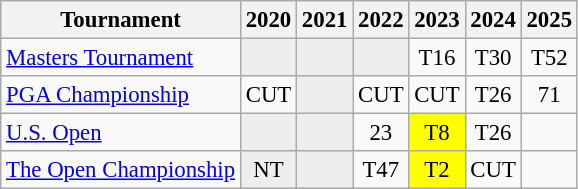<table class="wikitable" style="font-size:95%;text-align:center;">
<tr>
<th>Tournament</th>
<th>2020</th>
<th>2021</th>
<th>2022</th>
<th>2023</th>
<th>2024</th>
<th>2025</th>
</tr>
<tr>
<td align=left><a href='#'>Masters Tournament</a></td>
<td style="background:#eeeeee;"></td>
<td style="background:#eeeeee;"></td>
<td style="background:#eeeeee;"></td>
<td>T16</td>
<td>T30</td>
<td>T52</td>
</tr>
<tr>
<td align=left><a href='#'>PGA Championship</a></td>
<td>CUT</td>
<td style="background:#eeeeee;"></td>
<td>CUT</td>
<td>CUT</td>
<td>T26</td>
<td>71</td>
</tr>
<tr>
<td align=left><a href='#'>U.S. Open</a></td>
<td style="background:#eeeeee;"></td>
<td style="background:#eeeeee;"></td>
<td>23</td>
<td style="background:yellow;">T8</td>
<td>T26</td>
<td></td>
</tr>
<tr>
<td align=left><a href='#'>The Open Championship</a></td>
<td style="background:#eeeeee;">NT</td>
<td style="background:#eeeeee;"></td>
<td>T47</td>
<td style="background:yellow;">T2</td>
<td>CUT</td>
<td></td>
</tr>
</table>
